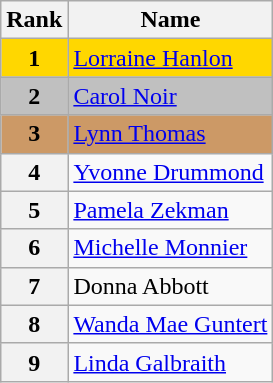<table class="wikitable">
<tr>
<th>Rank</th>
<th>Name</th>
</tr>
<tr bgcolor="gold">
<td align="center"><strong>1</strong></td>
<td><a href='#'>Lorraine Hanlon</a></td>
</tr>
<tr bgcolor="silver">
<td align="center"><strong>2</strong></td>
<td><a href='#'>Carol Noir</a></td>
</tr>
<tr bgcolor="cc9966">
<td align="center"><strong>3</strong></td>
<td><a href='#'>Lynn Thomas</a></td>
</tr>
<tr>
<th>4</th>
<td><a href='#'>Yvonne Drummond</a></td>
</tr>
<tr>
<th>5</th>
<td><a href='#'>Pamela Zekman</a></td>
</tr>
<tr>
<th>6</th>
<td><a href='#'>Michelle Monnier</a></td>
</tr>
<tr>
<th>7</th>
<td>Donna Abbott</td>
</tr>
<tr>
<th>8</th>
<td><a href='#'>Wanda Mae Guntert</a></td>
</tr>
<tr>
<th>9</th>
<td><a href='#'>Linda Galbraith</a></td>
</tr>
</table>
